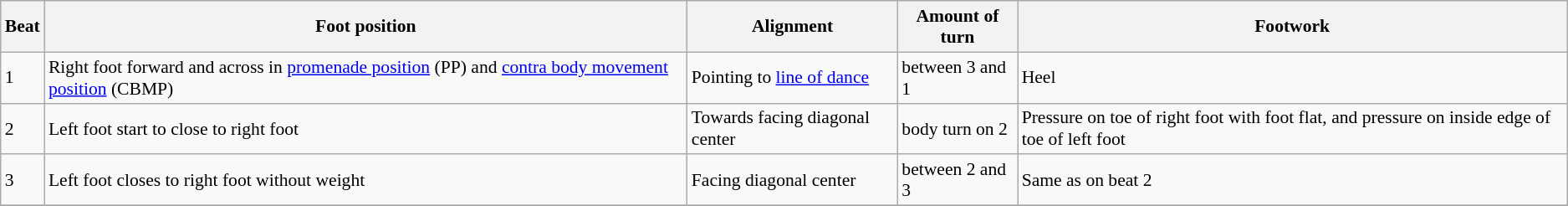<table class="wikitable" style="font-size:90%;">
<tr>
<th>Beat</th>
<th>Foot position</th>
<th>Alignment</th>
<th>Amount of turn</th>
<th>Footwork</th>
</tr>
<tr>
<td>1</td>
<td>Right foot forward and across in <a href='#'>promenade position</a> (PP) and <a href='#'>contra body movement position</a> (CBMP)</td>
<td>Pointing to <a href='#'>line of dance</a></td>
<td> between 3 and 1</td>
<td>Heel</td>
</tr>
<tr>
<td>2</td>
<td>Left foot start to close to right foot</td>
<td>Towards facing diagonal center</td>
<td>body turn on 2</td>
<td>Pressure on toe of right foot with foot flat, and pressure on inside edge of toe of left foot</td>
</tr>
<tr>
<td>3</td>
<td>Left foot closes to right foot without weight</td>
<td>Facing diagonal center</td>
<td> between 2 and 3</td>
<td>Same as on beat 2</td>
</tr>
<tr>
</tr>
</table>
